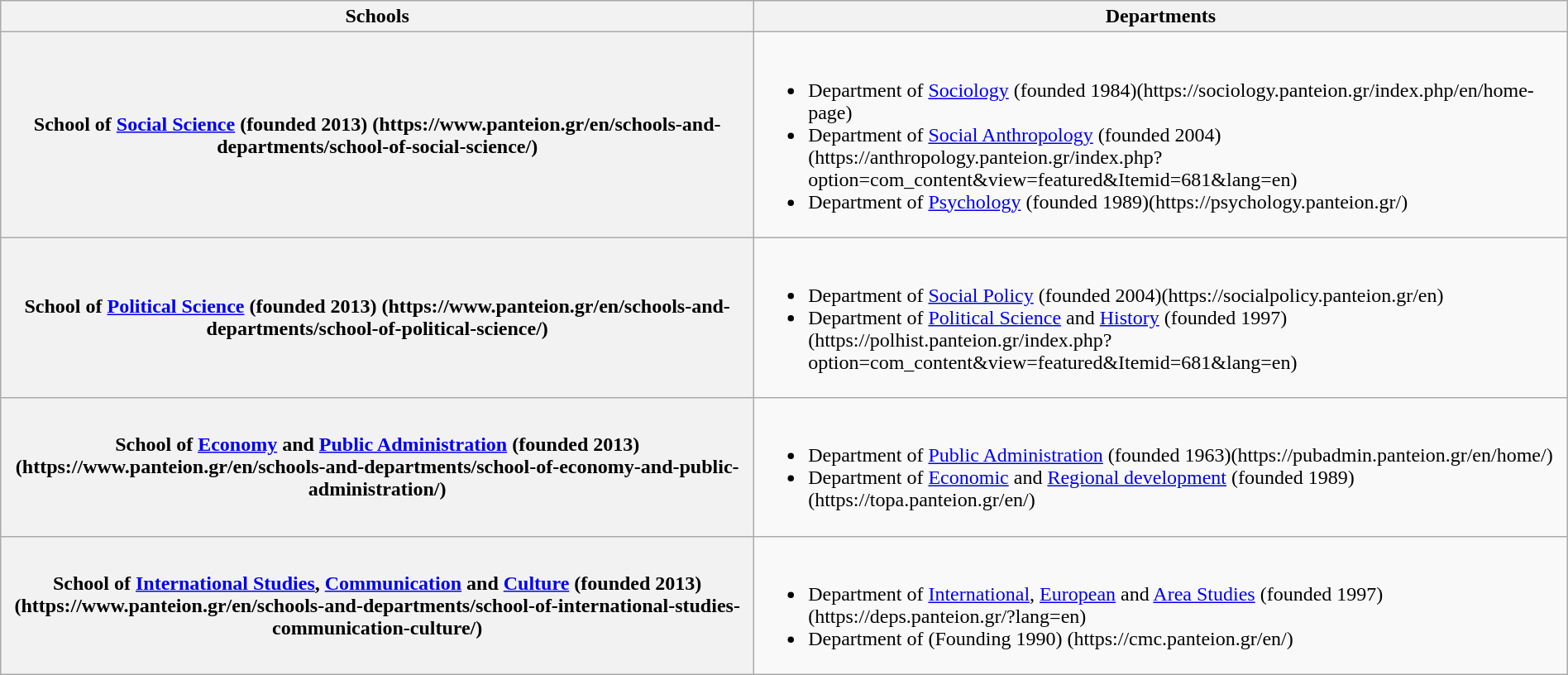<table class="wikitable" style="margin:1em auto;">
<tr>
<th>Schools</th>
<th>Departments</th>
</tr>
<tr>
<th>School of <a href='#'>Social Science</a> (founded 2013) (https://www.panteion.gr/en/schools-and-departments/school-of-social-science/)</th>
<td><br><ul><li>Department of <a href='#'>Sociology</a> (founded 1984)(https://sociology.panteion.gr/index.php/en/home-page)</li><li>Department of <a href='#'>Social Anthropology</a> (founded 2004)(https://anthropology.panteion.gr/index.php?option=com_content&view=featured&Itemid=681&lang=en)</li><li>Department of <a href='#'>Psychology</a> (founded 1989)(https://psychology.panteion.gr/) </li></ul></td>
</tr>
<tr>
<th>School of <a href='#'>Political Science</a> (founded 2013) (https://www.panteion.gr/en/schools-and-departments/school-of-political-science/)</th>
<td><br><ul><li>Department of <a href='#'>Social Policy</a> (founded 2004)(https://socialpolicy.panteion.gr/en)</li><li>Department of <a href='#'>Political Science</a> and <a href='#'>History</a> (founded 1997)(https://polhist.panteion.gr/index.php?option=com_content&view=featured&Itemid=681&lang=en)</li></ul></td>
</tr>
<tr>
<th>School of <a href='#'>Economy</a> and <a href='#'>Public Administration</a> (founded 2013) (https://www.panteion.gr/en/schools-and-departments/school-of-economy-and-public-administration/)</th>
<td><br><ul><li>Department of <a href='#'>Public Administration</a> (founded 1963)(https://pubadmin.panteion.gr/en/home/)</li><li>Department of <a href='#'>Economic</a> and <a href='#'>Regional development</a> (founded 1989)(https://topa.panteion.gr/en/)</li></ul></td>
</tr>
<tr>
<th>School of <a href='#'>International Studies</a>, <a href='#'>Communication</a> and <a href='#'>Culture</a> (founded 2013) (https://www.panteion.gr/en/schools-and-departments/school-of-international-studies-communication-culture/)</th>
<td><br><ul><li>Department of <a href='#'>International</a>, <a href='#'>European</a> and <a href='#'>Area Studies</a> (founded 1997)(https://deps.panteion.gr/?lang=en)</li><li>Department of  (Founding 1990) (https://cmc.panteion.gr/en/)</li></ul></td>
</tr>
</table>
